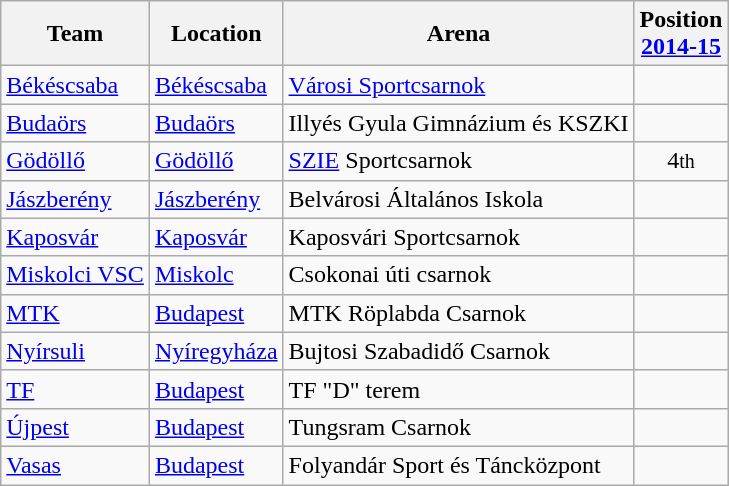<table class="wikitable sortable" style="text-align: left;">
<tr>
<th>Team</th>
<th>Location</th>
<th>Arena</th>
<th>Position<br><a href='#'>2014-15</a></th>
</tr>
<tr>
<td><a href='#'>Békéscsaba</a></td>
<td><a href='#'>Békéscsaba</a></td>
<td><a href='#'>Városi Sportcsarnok</a></td>
<td></td>
</tr>
<tr>
<td><a href='#'>Budaörs</a></td>
<td><a href='#'>Budaörs</a></td>
<td>Illyés Gyula Gimnázium és KSZKI</td>
<td></td>
</tr>
<tr>
<td><a href='#'>Gödöllő</a></td>
<td><a href='#'>Gödöllő</a></td>
<td><a href='#'>SZIE</a> Sportcsarnok</td>
<td style="text-align:center;">4<small>th</small></td>
</tr>
<tr>
<td><a href='#'>Jászberény</a></td>
<td><a href='#'>Jászberény</a></td>
<td>Belvárosi Általános Iskola</td>
<td></td>
</tr>
<tr>
<td><a href='#'>Kaposvár</a></td>
<td><a href='#'>Kaposvár</a></td>
<td>Kaposvári Sportcsarnok</td>
<td></td>
</tr>
<tr>
<td><a href='#'>Miskolci VSC</a></td>
<td><a href='#'>Miskolc</a></td>
<td>Csokonai úti csarnok</td>
<td></td>
</tr>
<tr>
<td><a href='#'>MTK</a></td>
<td><a href='#'>Budapest</a></td>
<td>MTK Röplabda Csarnok</td>
<td></td>
</tr>
<tr>
<td><a href='#'>Nyírsuli</a></td>
<td><a href='#'>Nyíregyháza</a></td>
<td>Bujtosi Szabadidő Csarnok</td>
<td></td>
</tr>
<tr>
<td><a href='#'>TF</a></td>
<td><a href='#'>Budapest</a></td>
<td>TF "D" terem</td>
<td></td>
</tr>
<tr>
<td><a href='#'>Újpest</a></td>
<td><a href='#'>Budapest</a></td>
<td>Tungsram Csarnok</td>
<td></td>
</tr>
<tr>
<td><a href='#'>Vasas</a></td>
<td><a href='#'>Budapest</a></td>
<td>Folyandár Sport és Táncközpont</td>
<td></td>
</tr>
</table>
